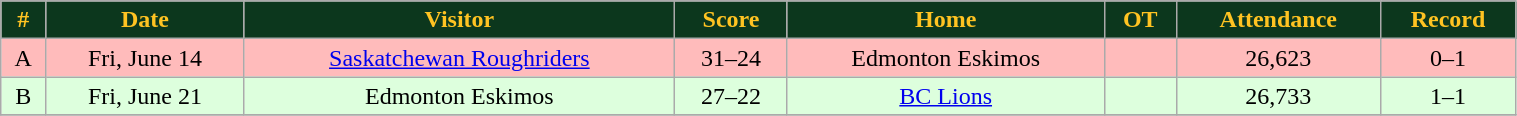<table class="wikitable" width="80%">
<tr align="center" style="background:#0C371D;color:#ffc322;">
<td><strong>#</strong></td>
<td><strong>Date</strong></td>
<td><strong>Visitor</strong></td>
<td><strong>Score</strong></td>
<td><strong>Home</strong></td>
<td><strong>OT</strong></td>
<td><strong>Attendance</strong></td>
<td><strong>Record</strong></td>
</tr>
<tr align="center" bgcolor="#ffbbbb">
<td>A</td>
<td>Fri, June 14</td>
<td><a href='#'>Saskatchewan Roughriders</a></td>
<td>31–24</td>
<td>Edmonton Eskimos</td>
<td></td>
<td>26,623</td>
<td>0–1</td>
</tr>
<tr align="center" bgcolor="#ddffdd">
<td>B</td>
<td>Fri, June 21</td>
<td>Edmonton Eskimos</td>
<td>27–22</td>
<td><a href='#'>BC Lions</a></td>
<td></td>
<td>26,733</td>
<td>1–1</td>
</tr>
<tr>
</tr>
</table>
